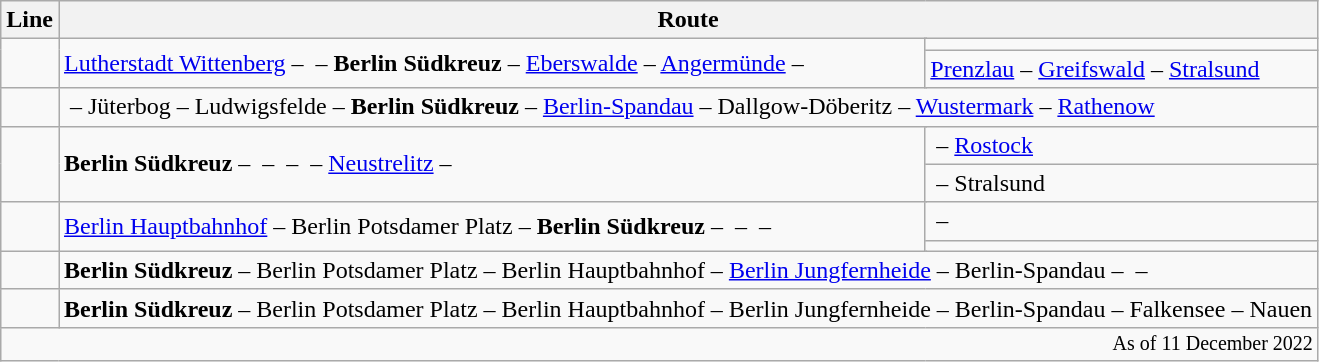<table class="wikitable">
<tr>
<th>Line</th>
<th colspan="3">Route</th>
</tr>
<tr>
<td align="center" rowspan="2"></td>
<td rowspan="2" colspan="2"><a href='#'>Lutherstadt Wittenberg</a> –  – <strong>Berlin Südkreuz</strong> – <a href='#'>Eberswalde</a> – <a href='#'>Angermünde</a> –</td>
<td></td>
</tr>
<tr>
<td><a href='#'>Prenzlau</a> – <a href='#'>Greifswald</a> – <a href='#'>Stralsund</a></td>
</tr>
<tr>
<td align="center"></td>
<td colspan="3"> – Jüterbog – Ludwigsfelde – <strong>Berlin Südkreuz</strong> – <a href='#'>Berlin-Spandau</a> – Dallgow-Döberitz – <a href='#'>Wustermark</a> – <a href='#'>Rathenow</a></td>
</tr>
<tr>
<td align="center" rowspan="2"></td>
<td rowspan="2" colspan="2"><strong>Berlin Südkreuz</strong> –  –  –  – <a href='#'>Neustrelitz</a> –</td>
<td> – <a href='#'>Rostock</a></td>
</tr>
<tr>
<td> – Stralsund</td>
</tr>
<tr>
<td style="text-align:center" rowspan="2"></td>
<td rowspan="2" colspan="2"><a href='#'>Berlin Hauptbahnhof</a> – Berlin Potsdamer Platz – <strong>Berlin Südkreuz</strong> –  –  –</td>
<td> – </td>
</tr>
<tr>
<td></td>
</tr>
<tr>
<td align="center"></td>
<td colspan="3"><strong>Berlin Südkreuz</strong> – Berlin Potsdamer Platz – Berlin Hauptbahnhof – <a href='#'>Berlin Jungfernheide</a> – Berlin-Spandau –  – </td>
</tr>
<tr>
<td style="text-align:center"></td>
<td colspan="3"><strong>Berlin Südkreuz</strong> – Berlin Potsdamer Platz – Berlin Hauptbahnhof – Berlin Jungfernheide – Berlin-Spandau – Falkensee – Nauen</td>
</tr>
<tr>
<td colspan="4" style="text-align:right; font-size:smaller;">As of 11 December 2022</td>
</tr>
</table>
